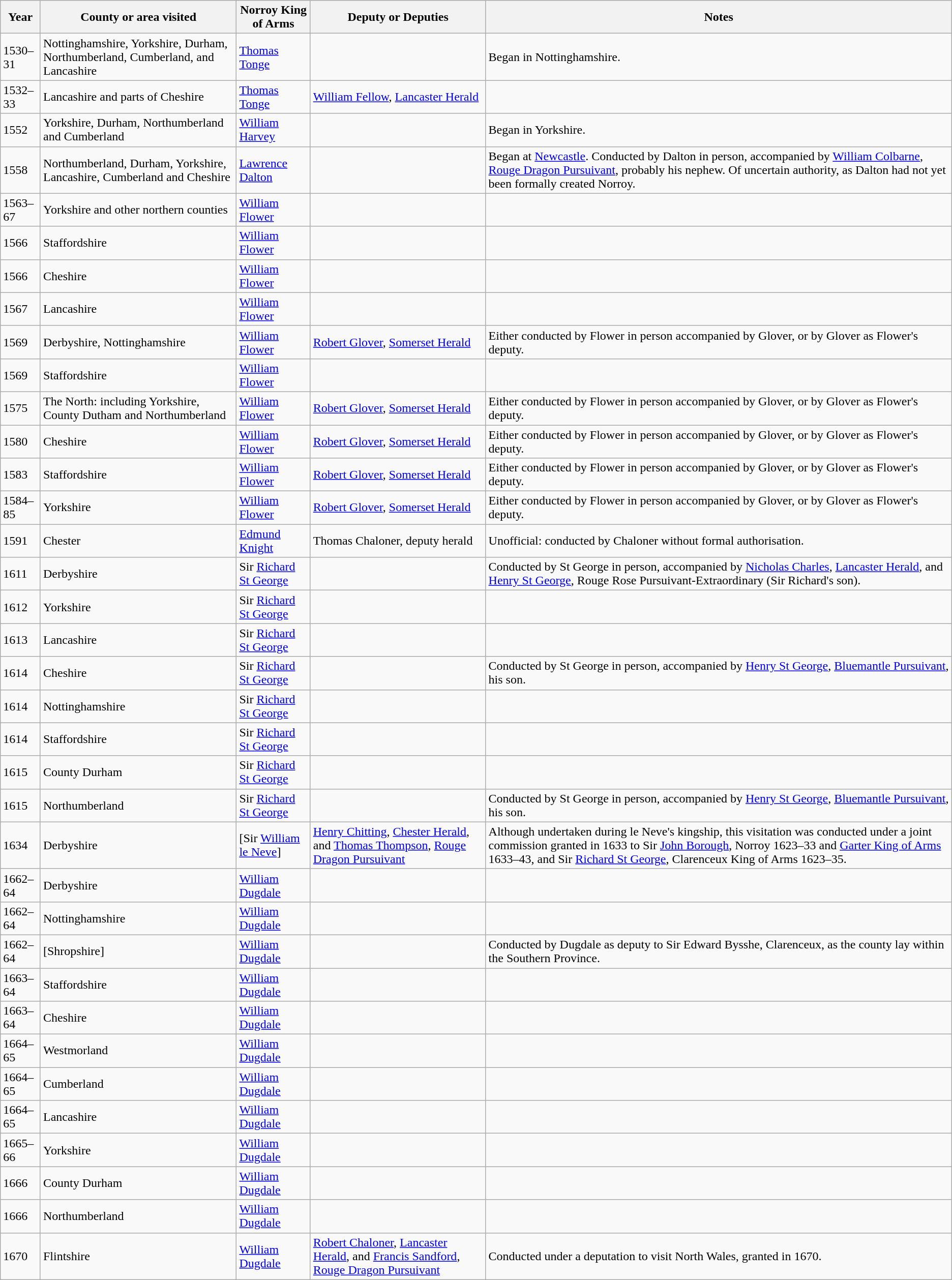<table class="wikitable sortable">
<tr>
<th>Year</th>
<th>County or area visited</th>
<th>Norroy King of Arms</th>
<th>Deputy or Deputies</th>
<th class="unsortable">Notes</th>
</tr>
<tr>
<td>1530–31</td>
<td>Nottinghamshire, Yorkshire, Durham, Northumberland, Cumberland, and Lancashire</td>
<td><a href='#'>Thomas Tonge</a></td>
<td></td>
<td>Began in Nottinghamshire.</td>
</tr>
<tr>
<td>1532–33</td>
<td>Lancashire and parts of Cheshire</td>
<td><a href='#'>Thomas Tonge</a></td>
<td><a href='#'>William Fellow</a>, <a href='#'>Lancaster Herald</a></td>
<td></td>
</tr>
<tr>
<td>1552</td>
<td>Yorkshire, Durham, Northumberland and Cumberland</td>
<td><a href='#'>William Harvey</a></td>
<td></td>
<td>Began in Yorkshire.</td>
</tr>
<tr>
<td>1558</td>
<td>Northumberland, Durham, Yorkshire, Lancashire, Cumberland and Cheshire</td>
<td><a href='#'>Lawrence Dalton</a></td>
<td></td>
<td>Began at <a href='#'>Newcastle</a>. Conducted by Dalton in person, accompanied by <a href='#'>William Colbarne</a>, <a href='#'>Rouge Dragon Pursuivant</a>, probably his nephew. Of uncertain authority, as Dalton had not yet been formally created Norroy.</td>
</tr>
<tr>
<td>1563–67</td>
<td>Yorkshire and other northern counties</td>
<td><a href='#'>William Flower</a></td>
<td></td>
<td></td>
</tr>
<tr>
<td>1566</td>
<td>Staffordshire</td>
<td><a href='#'>William Flower</a></td>
<td></td>
<td></td>
</tr>
<tr>
<td>1566</td>
<td>Cheshire</td>
<td><a href='#'>William Flower</a></td>
<td></td>
<td></td>
</tr>
<tr>
<td>1567</td>
<td>Lancashire</td>
<td><a href='#'>William Flower</a></td>
<td></td>
<td></td>
</tr>
<tr>
<td>1569</td>
<td>Derbyshire, Nottinghamshire</td>
<td><a href='#'>William Flower</a></td>
<td><a href='#'>Robert Glover</a>, <a href='#'>Somerset Herald</a></td>
<td>Either conducted by Flower in person accompanied by Glover, or by Glover as Flower's deputy.</td>
</tr>
<tr>
<td>1569</td>
<td>Staffordshire</td>
<td><a href='#'>William Flower</a></td>
<td></td>
<td></td>
</tr>
<tr>
<td>1575</td>
<td>The North: including Yorkshire, County Dutham and Northumberland</td>
<td><a href='#'>William Flower</a></td>
<td><a href='#'>Robert Glover</a>, <a href='#'>Somerset Herald</a></td>
<td>Either conducted by Flower in person accompanied by Glover, or by Glover as Flower's deputy.</td>
</tr>
<tr>
<td>1580</td>
<td>Cheshire</td>
<td><a href='#'>William Flower</a></td>
<td><a href='#'>Robert Glover</a>, <a href='#'>Somerset Herald</a></td>
<td>Either conducted by Flower in person accompanied by Glover, or by Glover as Flower's deputy.</td>
</tr>
<tr>
<td>1583</td>
<td>Staffordshire</td>
<td><a href='#'>William Flower</a></td>
<td><a href='#'>Robert Glover</a>, <a href='#'>Somerset Herald</a></td>
<td>Either conducted by Flower in person accompanied by Glover, or by Glover as Flower's deputy.</td>
</tr>
<tr>
<td>1584–85</td>
<td>Yorkshire</td>
<td><a href='#'>William Flower</a></td>
<td><a href='#'>Robert Glover</a>, <a href='#'>Somerset Herald</a></td>
<td>Either conducted by Flower in person accompanied by Glover, or by Glover as Flower's deputy.</td>
</tr>
<tr>
<td>1591</td>
<td>Chester</td>
<td><a href='#'>Edmund Knight</a></td>
<td>Thomas Chaloner, deputy herald</td>
<td>Unofficial: conducted by Chaloner without formal authorisation.</td>
</tr>
<tr>
<td>1611</td>
<td>Derbyshire</td>
<td>Sir <a href='#'>Richard St George</a></td>
<td></td>
<td>Conducted by St George in person, accompanied by <a href='#'>Nicholas Charles</a>, <a href='#'>Lancaster Herald</a>, and <a href='#'>Henry St George</a>, Rouge Rose Pursuivant-Extraordinary (Sir Richard's son).</td>
</tr>
<tr>
<td>1612</td>
<td>Yorkshire</td>
<td>Sir <a href='#'>Richard St George</a></td>
<td></td>
<td></td>
</tr>
<tr>
<td>1613</td>
<td>Lancashire</td>
<td>Sir <a href='#'>Richard St George</a></td>
<td></td>
<td></td>
</tr>
<tr>
<td>1614</td>
<td>Cheshire</td>
<td>Sir <a href='#'>Richard St George</a></td>
<td></td>
<td>Conducted by St George in person, accompanied by <a href='#'>Henry St George</a>, <a href='#'>Bluemantle Pursuivant</a>, his son.</td>
</tr>
<tr>
<td>1614</td>
<td>Nottinghamshire</td>
<td>Sir <a href='#'>Richard St George</a></td>
<td></td>
<td></td>
</tr>
<tr>
<td>1614</td>
<td>Staffordshire</td>
<td>Sir <a href='#'>Richard St George</a></td>
<td></td>
<td></td>
</tr>
<tr>
<td>1615</td>
<td>County Durham</td>
<td>Sir <a href='#'>Richard St George</a></td>
<td></td>
<td></td>
</tr>
<tr>
<td>1615</td>
<td>Northumberland</td>
<td>Sir <a href='#'>Richard St George</a></td>
<td></td>
<td>Conducted by St George in person, accompanied by <a href='#'>Henry St George</a>, <a href='#'>Bluemantle Pursuivant</a>, his son.</td>
</tr>
<tr>
<td>1634</td>
<td>Derbyshire</td>
<td>[Sir <a href='#'>William le Neve</a>]</td>
<td><a href='#'>Henry Chitting</a>, <a href='#'>Chester Herald</a>, and <a href='#'>Thomas Thompson</a>, <a href='#'>Rouge Dragon Pursuivant</a></td>
<td>Although undertaken during le Neve's kingship, this visitation was conducted under a joint commission granted in 1633 to Sir <a href='#'>John Borough</a>, Norroy 1623–33 and <a href='#'>Garter King of Arms</a> 1633–43, and Sir <a href='#'>Richard St George</a>, Clarenceux King of Arms 1623–35.</td>
</tr>
<tr>
<td>1662–64</td>
<td>Derbyshire</td>
<td><a href='#'>William Dugdale</a></td>
<td></td>
<td></td>
</tr>
<tr>
<td>1662–64</td>
<td>Nottinghamshire</td>
<td><a href='#'>William Dugdale</a></td>
<td></td>
<td></td>
</tr>
<tr>
<td>1662–64</td>
<td>[Shropshire]</td>
<td><a href='#'>William Dugdale</a></td>
<td></td>
<td>Conducted by Dugdale as deputy to Sir Edward Bysshe, Clarenceux, as the county lay within the Southern Province.</td>
</tr>
<tr>
<td>1663–64</td>
<td>Staffordshire</td>
<td><a href='#'>William Dugdale</a></td>
<td></td>
<td></td>
</tr>
<tr>
<td>1663–64</td>
<td>Cheshire</td>
<td><a href='#'>William Dugdale</a></td>
<td></td>
<td></td>
</tr>
<tr>
<td>1664–65</td>
<td>Westmorland</td>
<td><a href='#'>William Dugdale</a></td>
<td></td>
<td></td>
</tr>
<tr>
<td>1664–65</td>
<td>Cumberland</td>
<td><a href='#'>William Dugdale</a></td>
<td></td>
<td></td>
</tr>
<tr>
<td>1664–65</td>
<td>Lancashire</td>
<td><a href='#'>William Dugdale</a></td>
<td></td>
<td></td>
</tr>
<tr>
<td>1665–66</td>
<td>Yorkshire</td>
<td><a href='#'>William Dugdale</a></td>
<td></td>
<td></td>
</tr>
<tr>
<td>1666</td>
<td>County Durham</td>
<td><a href='#'>William Dugdale</a></td>
<td></td>
<td></td>
</tr>
<tr>
<td>1666</td>
<td>Northumberland</td>
<td><a href='#'>William Dugdale</a></td>
<td></td>
<td></td>
</tr>
<tr>
<td>1670</td>
<td>Flintshire</td>
<td><a href='#'>William Dugdale</a></td>
<td><a href='#'>Robert Chaloner</a>, <a href='#'>Lancaster Herald</a>, and <a href='#'>Francis Sandford</a>, <a href='#'>Rouge Dragon Pursuivant</a></td>
<td>Conducted under a deputation to visit North Wales, granted in 1670.</td>
</tr>
</table>
